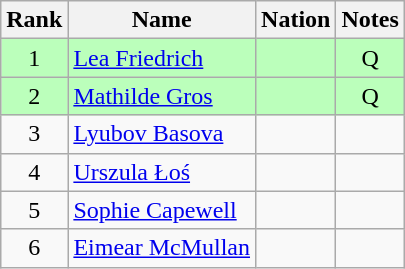<table class="wikitable sortable" style="text-align:center">
<tr>
<th>Rank</th>
<th>Name</th>
<th>Nation</th>
<th>Notes</th>
</tr>
<tr bgcolor=bbffbb>
<td>1</td>
<td align=left><a href='#'>Lea Friedrich</a></td>
<td align=left></td>
<td>Q</td>
</tr>
<tr bgcolor=bbffbb>
<td>2</td>
<td align=left><a href='#'>Mathilde Gros</a></td>
<td align=left></td>
<td>Q</td>
</tr>
<tr>
<td>3</td>
<td align=left><a href='#'>Lyubov Basova</a></td>
<td align=left></td>
<td></td>
</tr>
<tr>
<td>4</td>
<td align=left><a href='#'>Urszula Łoś</a></td>
<td align=left></td>
<td></td>
</tr>
<tr>
<td>5</td>
<td align=left><a href='#'>Sophie Capewell</a></td>
<td align=left></td>
<td></td>
</tr>
<tr>
<td>6</td>
<td align=left><a href='#'>Eimear McMullan</a></td>
<td align=left></td>
<td></td>
</tr>
</table>
